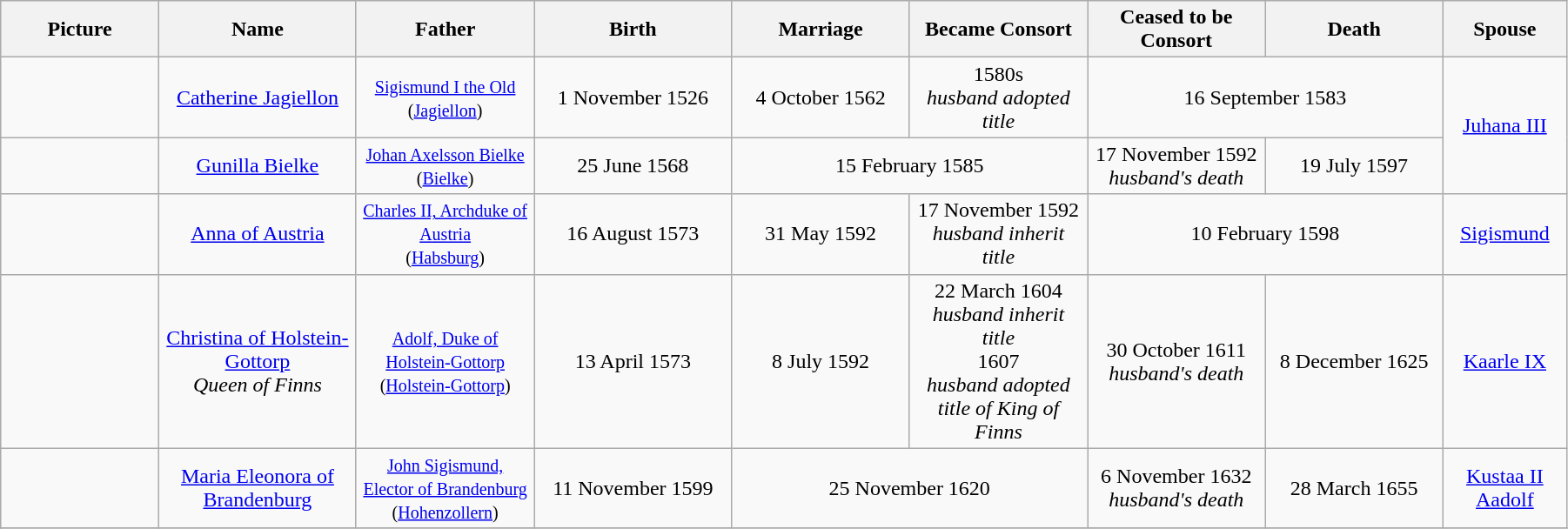<table width=95% class="wikitable">
<tr>
<th width = "8%">Picture</th>
<th width = "10%">Name</th>
<th width = "9%">Father</th>
<th width = "10%">Birth</th>
<th width = "9%">Marriage</th>
<th width = "9%">Became Consort</th>
<th width = "9%">Ceased to be Consort</th>
<th width = "9%">Death</th>
<th width = "6%">Spouse</th>
</tr>
<tr>
<td align="center"></td>
<td align="center"><a href='#'>Catherine Jagiellon</a></td>
<td align="center"><small><a href='#'>Sigismund I the Old</a><br>(<a href='#'>Jagiellon</a>)</small></td>
<td align="center">1 November 1526</td>
<td align="center">4 October 1562</td>
<td align="center">1580s<br><em>husband adopted title</em></td>
<td align="center" colspan="2">16 September 1583</td>
<td align="center" rowspan="2"><a href='#'>Juhana III</a></td>
</tr>
<tr>
<td align="center"></td>
<td align="center"><a href='#'>Gunilla Bielke</a></td>
<td align="center"><small><a href='#'>Johan Axelsson Bielke</a><br>(<a href='#'>Bielke</a>)</small></td>
<td align="center">25 June 1568</td>
<td align="center" colspan="2">15 February 1585</td>
<td align="center">17 November 1592<br><em>husband's death</em></td>
<td align="center">19 July 1597</td>
</tr>
<tr>
<td align="center"></td>
<td align="center"><a href='#'>Anna of Austria</a></td>
<td align="center"><small><a href='#'>Charles II, Archduke of Austria</a><br>(<a href='#'>Habsburg</a>)</small></td>
<td align="center">16 August 1573</td>
<td align="center">31 May 1592</td>
<td align="center">17 November 1592<br><em>husband inherit title</em></td>
<td align="center" colspan="2">10 February 1598</td>
<td align="center"><a href='#'>Sigismund</a></td>
</tr>
<tr>
<td align="center"></td>
<td align="center"><a href='#'>Christina of Holstein-Gottorp</a><br><em>Queen of Finns</em></td>
<td align="center"><small><a href='#'>Adolf, Duke of Holstein-Gottorp</a><br>(<a href='#'>Holstein-Gottorp</a>)</small></td>
<td align="center">13 April 1573</td>
<td align="center">8 July 1592</td>
<td align="center">22 March 1604<br><em>husband inherit title</em><br>1607<br><em>husband adopted title of King of Finns</em></td>
<td align="center">30 October 1611<br><em>husband's death</em></td>
<td align="center">8 December 1625</td>
<td align="center"><a href='#'>Kaarle IX</a></td>
</tr>
<tr>
<td align="center"></td>
<td align="center"><a href='#'>Maria Eleonora of Brandenburg</a></td>
<td align="center"><small><a href='#'>John Sigismund, Elector of Brandenburg</a><br>(<a href='#'>Hohenzollern</a>)</small></td>
<td align="center">11 November 1599</td>
<td align="center" colspan="2">25 November 1620</td>
<td align="center">6 November 1632<br><em>husband's death</em></td>
<td align="center">28 March 1655</td>
<td align="center"><a href='#'>Kustaa II Aadolf</a></td>
</tr>
<tr>
</tr>
</table>
